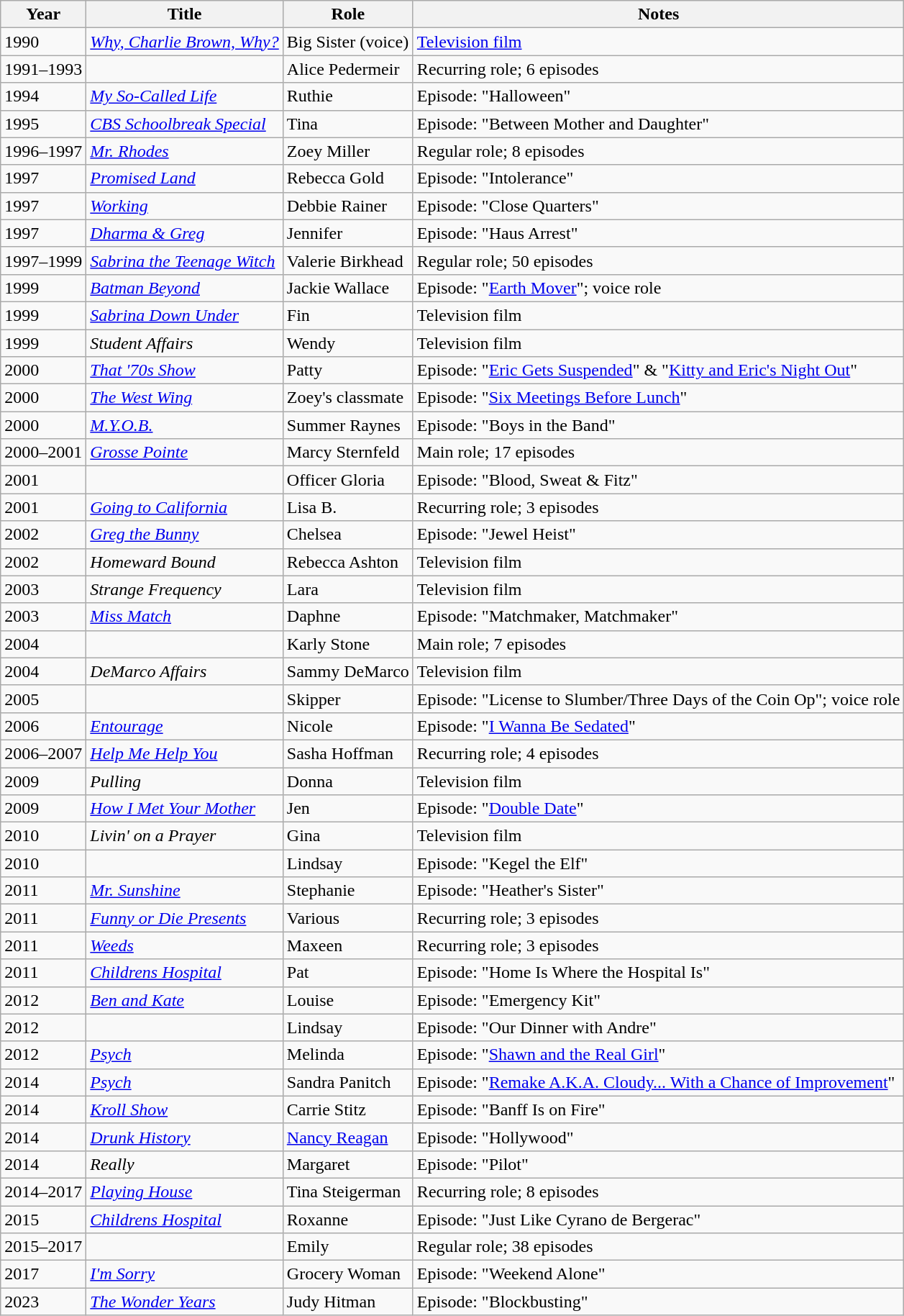<table class="wikitable sortable">
<tr>
<th>Year</th>
<th>Title</th>
<th>Role</th>
<th class="unsortable">Notes</th>
</tr>
<tr>
<td>1990</td>
<td><em><a href='#'>Why, Charlie Brown, Why?</a></em></td>
<td>Big Sister (voice)</td>
<td><a href='#'>Television film</a></td>
</tr>
<tr>
<td>1991–1993</td>
<td><em></em></td>
<td>Alice Pedermeir</td>
<td>Recurring role; 6 episodes</td>
</tr>
<tr>
<td>1994</td>
<td><em><a href='#'>My So-Called Life</a></em></td>
<td>Ruthie</td>
<td>Episode: "Halloween"</td>
</tr>
<tr>
<td>1995</td>
<td><em><a href='#'>CBS Schoolbreak Special</a></em></td>
<td>Tina</td>
<td>Episode: "Between Mother and Daughter"</td>
</tr>
<tr>
<td>1996–1997</td>
<td><em><a href='#'>Mr. Rhodes</a></em></td>
<td>Zoey Miller</td>
<td>Regular role; 8 episodes</td>
</tr>
<tr>
<td>1997</td>
<td><em><a href='#'>Promised Land</a></em></td>
<td>Rebecca Gold</td>
<td>Episode: "Intolerance"</td>
</tr>
<tr>
<td>1997</td>
<td><em><a href='#'>Working</a></em></td>
<td>Debbie Rainer</td>
<td>Episode: "Close Quarters"</td>
</tr>
<tr>
<td>1997</td>
<td><em><a href='#'>Dharma & Greg</a></em></td>
<td>Jennifer</td>
<td>Episode: "Haus Arrest"</td>
</tr>
<tr>
<td>1997–1999</td>
<td><em><a href='#'>Sabrina the Teenage Witch</a></em></td>
<td>Valerie Birkhead</td>
<td>Regular role; 50 episodes</td>
</tr>
<tr>
<td>1999</td>
<td><em><a href='#'>Batman Beyond</a></em></td>
<td>Jackie Wallace</td>
<td>Episode: "<a href='#'>Earth Mover</a>"; voice role</td>
</tr>
<tr>
<td>1999</td>
<td><em><a href='#'>Sabrina Down Under</a></em></td>
<td>Fin</td>
<td>Television film</td>
</tr>
<tr>
<td>1999</td>
<td><em>Student Affairs</em></td>
<td>Wendy</td>
<td>Television film</td>
</tr>
<tr>
<td>2000</td>
<td><em><a href='#'>That '70s Show</a></em></td>
<td>Patty</td>
<td>Episode: "<a href='#'>Eric Gets Suspended</a>" & "<a href='#'>Kitty and Eric's Night Out</a>"</td>
</tr>
<tr>
<td>2000</td>
<td><em><a href='#'>The West Wing</a></em></td>
<td>Zoey's classmate</td>
<td>Episode: "<a href='#'>Six Meetings Before Lunch</a>"</td>
</tr>
<tr>
<td>2000</td>
<td><em><a href='#'>M.Y.O.B.</a></em></td>
<td>Summer Raynes</td>
<td>Episode: "Boys in the Band"</td>
</tr>
<tr>
<td>2000–2001</td>
<td><em><a href='#'>Grosse Pointe</a></em></td>
<td>Marcy Sternfeld</td>
<td>Main role; 17 episodes</td>
</tr>
<tr>
<td>2001</td>
<td><em></em></td>
<td>Officer Gloria</td>
<td>Episode: "Blood, Sweat & Fitz"</td>
</tr>
<tr>
<td>2001</td>
<td><em><a href='#'>Going to California</a></em></td>
<td>Lisa B.</td>
<td>Recurring role; 3 episodes</td>
</tr>
<tr>
<td>2002</td>
<td><em><a href='#'>Greg the Bunny</a></em></td>
<td>Chelsea</td>
<td>Episode: "Jewel Heist"</td>
</tr>
<tr>
<td>2002</td>
<td><em>Homeward Bound</em></td>
<td>Rebecca Ashton</td>
<td>Television film</td>
</tr>
<tr>
<td>2003</td>
<td><em>Strange Frequency</em></td>
<td>Lara</td>
<td>Television film</td>
</tr>
<tr>
<td>2003</td>
<td><em><a href='#'>Miss Match</a></em></td>
<td>Daphne</td>
<td>Episode: "Matchmaker, Matchmaker"</td>
</tr>
<tr>
<td>2004</td>
<td><em></em></td>
<td>Karly Stone</td>
<td>Main role; 7 episodes</td>
</tr>
<tr>
<td>2004</td>
<td><em>DeMarco Affairs</em></td>
<td>Sammy DeMarco</td>
<td>Television film</td>
</tr>
<tr>
<td>2005</td>
<td><em></em></td>
<td>Skipper</td>
<td>Episode: "License to Slumber/Three Days of the Coin Op"; voice role</td>
</tr>
<tr>
<td>2006</td>
<td><em><a href='#'>Entourage</a></em></td>
<td>Nicole</td>
<td>Episode: "<a href='#'>I Wanna Be Sedated</a>"</td>
</tr>
<tr>
<td>2006–2007</td>
<td><em><a href='#'>Help Me Help You</a></em></td>
<td>Sasha Hoffman</td>
<td>Recurring role; 4 episodes</td>
</tr>
<tr>
<td>2009</td>
<td><em>Pulling</em></td>
<td>Donna</td>
<td>Television film</td>
</tr>
<tr>
<td>2009</td>
<td><em><a href='#'>How I Met Your Mother</a></em></td>
<td>Jen</td>
<td>Episode: "<a href='#'>Double Date</a>"</td>
</tr>
<tr>
<td>2010</td>
<td><em>Livin' on a Prayer</em></td>
<td>Gina</td>
<td>Television film</td>
</tr>
<tr>
<td>2010</td>
<td><em></em></td>
<td>Lindsay</td>
<td>Episode: "Kegel the Elf"</td>
</tr>
<tr>
<td>2011</td>
<td><em><a href='#'>Mr. Sunshine</a></em></td>
<td>Stephanie</td>
<td>Episode: "Heather's Sister"</td>
</tr>
<tr>
<td>2011</td>
<td><em><a href='#'>Funny or Die Presents</a></em></td>
<td>Various</td>
<td>Recurring role; 3 episodes</td>
</tr>
<tr>
<td>2011</td>
<td><em><a href='#'>Weeds</a></em></td>
<td>Maxeen</td>
<td>Recurring role; 3 episodes</td>
</tr>
<tr>
<td>2011</td>
<td><em><a href='#'>Childrens Hospital</a></em></td>
<td>Pat</td>
<td>Episode: "Home Is Where the Hospital Is"</td>
</tr>
<tr>
<td>2012</td>
<td><em><a href='#'>Ben and Kate</a></em></td>
<td>Louise</td>
<td>Episode: "Emergency Kit"</td>
</tr>
<tr>
<td>2012</td>
<td><em></em></td>
<td>Lindsay</td>
<td>Episode: "Our Dinner with Andre"</td>
</tr>
<tr>
<td>2012</td>
<td><em><a href='#'>Psych</a></em></td>
<td>Melinda</td>
<td>Episode: "<a href='#'>Shawn and the Real Girl</a>"</td>
</tr>
<tr>
<td>2014</td>
<td><em><a href='#'>Psych</a></em></td>
<td>Sandra Panitch</td>
<td>Episode: "<a href='#'>Remake A.K.A. Cloudy... With a Chance of Improvement</a>"</td>
</tr>
<tr>
<td>2014</td>
<td><em><a href='#'>Kroll Show</a></em></td>
<td>Carrie Stitz</td>
<td>Episode: "Banff Is on Fire"</td>
</tr>
<tr>
<td>2014</td>
<td><em><a href='#'>Drunk History</a></em></td>
<td><a href='#'>Nancy Reagan</a></td>
<td>Episode: "Hollywood"</td>
</tr>
<tr>
<td>2014</td>
<td><em>Really</em></td>
<td>Margaret</td>
<td>Episode: "Pilot"</td>
</tr>
<tr>
<td>2014–2017</td>
<td><em><a href='#'>Playing House</a></em></td>
<td>Tina Steigerman</td>
<td>Recurring role; 8 episodes</td>
</tr>
<tr>
<td>2015</td>
<td><em><a href='#'>Childrens Hospital</a></em></td>
<td>Roxanne</td>
<td>Episode: "Just Like Cyrano de Bergerac"</td>
</tr>
<tr>
<td>2015–2017</td>
<td><em></em></td>
<td>Emily</td>
<td>Regular role; 38 episodes</td>
</tr>
<tr>
<td>2017</td>
<td><em><a href='#'>I'm Sorry</a></em></td>
<td>Grocery Woman</td>
<td>Episode: "Weekend Alone"</td>
</tr>
<tr>
<td>2023</td>
<td><em><a href='#'>The Wonder Years</a></em></td>
<td>Judy Hitman</td>
<td>Episode: "Blockbusting"</td>
</tr>
</table>
